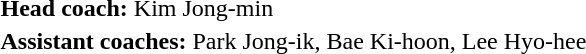<table>
<tr>
<td><strong>Head coach:</strong>  Kim Jong-min</td>
</tr>
<tr>
<td><strong>Assistant coaches:</strong> Park Jong-ik, Bae Ki-hoon, Lee Hyo-hee</td>
</tr>
</table>
